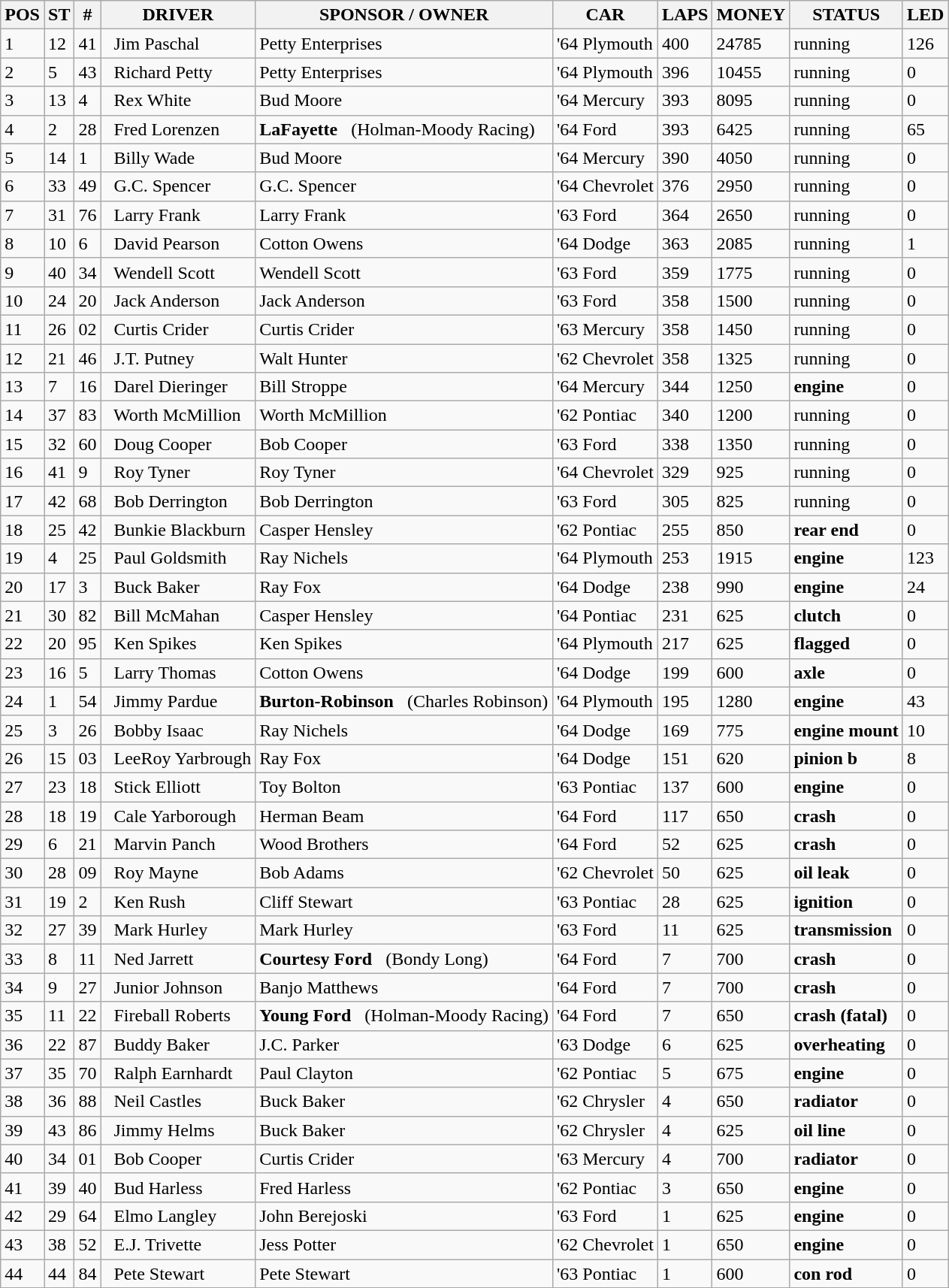<table class="wikitable">
<tr>
<th>POS</th>
<th>ST</th>
<th>#</th>
<th>DRIVER</th>
<th>SPONSOR / OWNER</th>
<th>CAR</th>
<th>LAPS</th>
<th>MONEY</th>
<th>STATUS</th>
<th>LED</th>
</tr>
<tr>
<td>1</td>
<td>12</td>
<td>41</td>
<td>  Jim Paschal</td>
<td>Petty Enterprises</td>
<td>'64 Plymouth</td>
<td>400</td>
<td>24785</td>
<td>running</td>
<td>126</td>
</tr>
<tr>
<td>2</td>
<td>5</td>
<td>43</td>
<td>  Richard Petty</td>
<td>Petty Enterprises</td>
<td>'64 Plymouth</td>
<td>396</td>
<td>10455</td>
<td>running</td>
<td>0</td>
</tr>
<tr>
<td>3</td>
<td>13</td>
<td>4</td>
<td>  Rex White</td>
<td>Bud Moore</td>
<td>'64 Mercury</td>
<td>393</td>
<td>8095</td>
<td>running</td>
<td>0</td>
</tr>
<tr>
<td>4</td>
<td>2</td>
<td>28</td>
<td>  Fred Lorenzen</td>
<td><strong>LaFayette</strong>   (Holman-Moody Racing)</td>
<td>'64 Ford</td>
<td>393</td>
<td>6425</td>
<td>running</td>
<td>65</td>
</tr>
<tr>
<td>5</td>
<td>14</td>
<td>1</td>
<td>  Billy Wade</td>
<td>Bud Moore</td>
<td>'64 Mercury</td>
<td>390</td>
<td>4050</td>
<td>running</td>
<td>0</td>
</tr>
<tr>
<td>6</td>
<td>33</td>
<td>49</td>
<td>  G.C. Spencer</td>
<td>G.C. Spencer</td>
<td>'64 Chevrolet</td>
<td>376</td>
<td>2950</td>
<td>running</td>
<td>0</td>
</tr>
<tr>
<td>7</td>
<td>31</td>
<td>76</td>
<td>  Larry Frank</td>
<td>Larry Frank</td>
<td>'63 Ford</td>
<td>364</td>
<td>2650</td>
<td>running</td>
<td>0</td>
</tr>
<tr>
<td>8</td>
<td>10</td>
<td>6</td>
<td>  David Pearson</td>
<td>Cotton Owens</td>
<td>'64 Dodge</td>
<td>363</td>
<td>2085</td>
<td>running</td>
<td>1</td>
</tr>
<tr>
<td>9</td>
<td>40</td>
<td>34</td>
<td>  Wendell Scott</td>
<td>Wendell Scott</td>
<td>'63 Ford</td>
<td>359</td>
<td>1775</td>
<td>running</td>
<td>0</td>
</tr>
<tr>
<td>10</td>
<td>24</td>
<td>20</td>
<td>  Jack Anderson</td>
<td>Jack Anderson</td>
<td>'63 Ford</td>
<td>358</td>
<td>1500</td>
<td>running</td>
<td>0</td>
</tr>
<tr>
<td>11</td>
<td>26</td>
<td>02</td>
<td>  Curtis Crider</td>
<td>Curtis Crider</td>
<td>'63 Mercury</td>
<td>358</td>
<td>1450</td>
<td>running</td>
<td>0</td>
</tr>
<tr>
<td>12</td>
<td>21</td>
<td>46</td>
<td>  J.T. Putney</td>
<td>Walt Hunter</td>
<td>'62 Chevrolet</td>
<td>358</td>
<td>1325</td>
<td>running</td>
<td>0</td>
</tr>
<tr>
<td>13</td>
<td>7</td>
<td>16</td>
<td>  Darel Dieringer</td>
<td>Bill Stroppe</td>
<td>'64 Mercury</td>
<td>344</td>
<td>1250</td>
<td><strong>engine</strong></td>
<td>0</td>
</tr>
<tr>
<td>14</td>
<td>37</td>
<td>83</td>
<td>  Worth McMillion</td>
<td>Worth McMillion</td>
<td>'62 Pontiac</td>
<td>340</td>
<td>1200</td>
<td>running</td>
<td>0</td>
</tr>
<tr>
<td>15</td>
<td>32</td>
<td>60</td>
<td>  Doug Cooper</td>
<td>Bob Cooper</td>
<td>'63 Ford</td>
<td>338</td>
<td>1350</td>
<td>running</td>
<td>0</td>
</tr>
<tr>
<td>16</td>
<td>41</td>
<td>9</td>
<td>  Roy Tyner</td>
<td>Roy Tyner</td>
<td>'64 Chevrolet</td>
<td>329</td>
<td>925</td>
<td>running</td>
<td>0</td>
</tr>
<tr>
<td>17</td>
<td>42</td>
<td>68</td>
<td>  Bob Derrington</td>
<td>Bob Derrington</td>
<td>'63 Ford</td>
<td>305</td>
<td>825</td>
<td>running</td>
<td>0</td>
</tr>
<tr>
<td>18</td>
<td>25</td>
<td>42</td>
<td>  Bunkie Blackburn</td>
<td>Casper Hensley</td>
<td>'62 Pontiac</td>
<td>255</td>
<td>850</td>
<td><strong>rear end</strong></td>
<td>0</td>
</tr>
<tr>
<td>19</td>
<td>4</td>
<td>25</td>
<td>  Paul Goldsmith</td>
<td>Ray Nichels</td>
<td>'64 Plymouth</td>
<td>253</td>
<td>1915</td>
<td><strong>engine</strong></td>
<td>123</td>
</tr>
<tr>
<td>20</td>
<td>17</td>
<td>3</td>
<td>  Buck Baker</td>
<td>Ray Fox</td>
<td>'64 Dodge</td>
<td>238</td>
<td>990</td>
<td><strong>engine</strong></td>
<td>24</td>
</tr>
<tr>
<td>21</td>
<td>30</td>
<td>82</td>
<td>  Bill McMahan</td>
<td>Casper Hensley</td>
<td>'64 Pontiac</td>
<td>231</td>
<td>625</td>
<td><strong>clutch</strong></td>
<td>0</td>
</tr>
<tr>
<td>22</td>
<td>20</td>
<td>95</td>
<td>  Ken Spikes</td>
<td>Ken Spikes</td>
<td>'64 Plymouth</td>
<td>217</td>
<td>625</td>
<td><strong>flagged</strong></td>
<td>0</td>
</tr>
<tr>
<td>23</td>
<td>16</td>
<td>5</td>
<td>  Larry Thomas</td>
<td>Cotton Owens</td>
<td>'64 Dodge</td>
<td>199</td>
<td>600</td>
<td><strong>axle</strong></td>
<td>0</td>
</tr>
<tr>
<td>24</td>
<td>1</td>
<td>54</td>
<td>  Jimmy Pardue</td>
<td><strong>Burton-Robinson</strong>   (Charles Robinson)</td>
<td>'64 Plymouth</td>
<td>195</td>
<td>1280</td>
<td><strong>engine</strong></td>
<td>43</td>
</tr>
<tr>
<td>25</td>
<td>3</td>
<td>26</td>
<td>  Bobby Isaac</td>
<td>Ray Nichels</td>
<td>'64 Dodge</td>
<td>169</td>
<td>775</td>
<td><strong>engine mount</strong></td>
<td>10</td>
</tr>
<tr>
<td>26</td>
<td>15</td>
<td>03</td>
<td>  LeeRoy Yarbrough</td>
<td>Ray Fox</td>
<td>'64 Dodge</td>
<td>151</td>
<td>620</td>
<td><strong>pinion b</strong></td>
<td>8</td>
</tr>
<tr>
<td>27</td>
<td>23</td>
<td>18</td>
<td>  Stick Elliott</td>
<td>Toy Bolton</td>
<td>'63 Pontiac</td>
<td>137</td>
<td>600</td>
<td><strong>engine</strong></td>
<td>0</td>
</tr>
<tr>
<td>28</td>
<td>18</td>
<td>19</td>
<td>  Cale Yarborough</td>
<td>Herman Beam</td>
<td>'64 Ford</td>
<td>117</td>
<td>650</td>
<td><strong>crash</strong></td>
<td>0</td>
</tr>
<tr>
<td>29</td>
<td>6</td>
<td>21</td>
<td>  Marvin Panch</td>
<td>Wood Brothers</td>
<td>'64 Ford</td>
<td>52</td>
<td>625</td>
<td><strong>crash</strong></td>
<td>0</td>
</tr>
<tr>
<td>30</td>
<td>28</td>
<td>09</td>
<td>  Roy Mayne</td>
<td>Bob Adams</td>
<td>'62 Chevrolet</td>
<td>50</td>
<td>625</td>
<td><strong>oil leak</strong></td>
<td>0</td>
</tr>
<tr>
<td>31</td>
<td>19</td>
<td>2</td>
<td>  Ken Rush</td>
<td>Cliff Stewart</td>
<td>'63 Pontiac</td>
<td>28</td>
<td>625</td>
<td><strong>ignition</strong></td>
<td>0</td>
</tr>
<tr>
<td>32</td>
<td>27</td>
<td>39</td>
<td>  Mark Hurley</td>
<td>Mark Hurley</td>
<td>'63 Ford</td>
<td>11</td>
<td>625</td>
<td><strong>transmission</strong></td>
<td>0</td>
</tr>
<tr>
<td>33</td>
<td>8</td>
<td>11</td>
<td>  Ned Jarrett</td>
<td><strong>Courtesy Ford</strong>   (Bondy Long)</td>
<td>'64 Ford</td>
<td>7</td>
<td>700</td>
<td><strong>crash</strong></td>
<td>0</td>
</tr>
<tr>
<td>34</td>
<td>9</td>
<td>27</td>
<td>  Junior Johnson</td>
<td>Banjo Matthews</td>
<td>'64 Ford</td>
<td>7</td>
<td>700</td>
<td><strong>crash</strong></td>
<td>0</td>
</tr>
<tr>
<td>35</td>
<td>11</td>
<td>22</td>
<td>  Fireball Roberts</td>
<td><strong>Young Ford</strong>   (Holman-Moody Racing)</td>
<td>'64 Ford</td>
<td>7</td>
<td>650</td>
<td><strong>crash (fatal)</strong></td>
<td>0</td>
</tr>
<tr>
<td>36</td>
<td>22</td>
<td>87</td>
<td>  Buddy Baker</td>
<td>J.C. Parker</td>
<td>'63 Dodge</td>
<td>6</td>
<td>625</td>
<td><strong>overheating</strong></td>
<td>0</td>
</tr>
<tr>
<td>37</td>
<td>35</td>
<td>70</td>
<td>  Ralph Earnhardt</td>
<td>Paul Clayton</td>
<td>'62 Pontiac</td>
<td>5</td>
<td>675</td>
<td><strong>engine</strong></td>
<td>0</td>
</tr>
<tr>
<td>38</td>
<td>36</td>
<td>88</td>
<td>  Neil Castles</td>
<td>Buck Baker</td>
<td>'62 Chrysler</td>
<td>4</td>
<td>650</td>
<td><strong>radiator</strong></td>
<td>0</td>
</tr>
<tr>
<td>39</td>
<td>43</td>
<td>86</td>
<td>  Jimmy Helms</td>
<td>Buck Baker</td>
<td>'62 Chrysler</td>
<td>4</td>
<td>625</td>
<td><strong>oil line</strong></td>
<td>0</td>
</tr>
<tr>
<td>40</td>
<td>34</td>
<td>01</td>
<td>  Bob Cooper</td>
<td>Curtis Crider</td>
<td>'63 Mercury</td>
<td>4</td>
<td>700</td>
<td><strong>radiator</strong></td>
<td>0</td>
</tr>
<tr>
<td>41</td>
<td>39</td>
<td>40</td>
<td>  Bud Harless</td>
<td>Fred Harless</td>
<td>'62 Pontiac</td>
<td>3</td>
<td>650</td>
<td><strong>engine</strong></td>
<td>0</td>
</tr>
<tr>
<td>42</td>
<td>29</td>
<td>64</td>
<td>  Elmo Langley</td>
<td>John Berejoski</td>
<td>'63 Ford</td>
<td>1</td>
<td>625</td>
<td><strong>engine</strong></td>
<td>0</td>
</tr>
<tr>
<td>43</td>
<td>38</td>
<td>52</td>
<td>  E.J. Trivette</td>
<td>Jess Potter</td>
<td>'62 Chevrolet</td>
<td>1</td>
<td>650</td>
<td><strong>engine</strong></td>
<td>0</td>
</tr>
<tr>
<td>44</td>
<td>44</td>
<td>84</td>
<td>  Pete Stewart</td>
<td>Pete Stewart</td>
<td>'63 Pontiac</td>
<td>1</td>
<td>600</td>
<td><strong>con rod</strong></td>
<td>0</td>
</tr>
</table>
